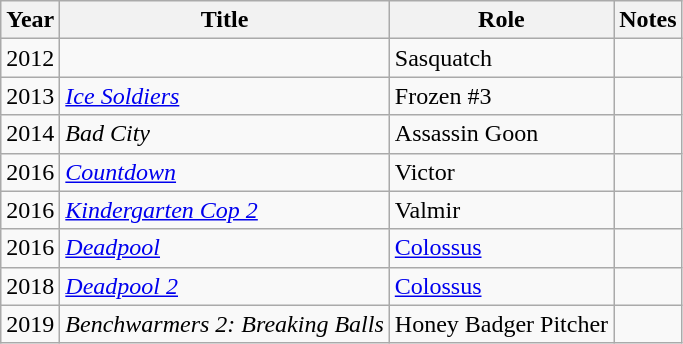<table class="wikitable sortable">
<tr>
<th>Year</th>
<th>Title</th>
<th>Role</th>
<th class="unsortable">Notes</th>
</tr>
<tr>
<td>2012</td>
<td><em></em></td>
<td>Sasquatch</td>
<td></td>
</tr>
<tr>
<td>2013</td>
<td><em><a href='#'>Ice Soldiers</a></em></td>
<td>Frozen #3</td>
<td></td>
</tr>
<tr>
<td>2014</td>
<td><em>Bad City</em></td>
<td>Assassin Goon</td>
<td></td>
</tr>
<tr>
<td>2016</td>
<td><em><a href='#'>Countdown</a></em></td>
<td>Victor</td>
<td></td>
</tr>
<tr>
<td>2016</td>
<td><em><a href='#'>Kindergarten Cop 2</a></em></td>
<td>Valmir</td>
<td></td>
</tr>
<tr>
<td>2016</td>
<td><em><a href='#'>Deadpool</a></em></td>
<td><a href='#'>Colossus</a></td>
<td></td>
</tr>
<tr>
<td>2018</td>
<td><em><a href='#'>Deadpool 2</a></em></td>
<td><a href='#'>Colossus</a></td>
<td></td>
</tr>
<tr>
<td>2019</td>
<td><em>Benchwarmers 2: Breaking Balls</em></td>
<td>Honey Badger Pitcher</td>
<td></td>
</tr>
</table>
